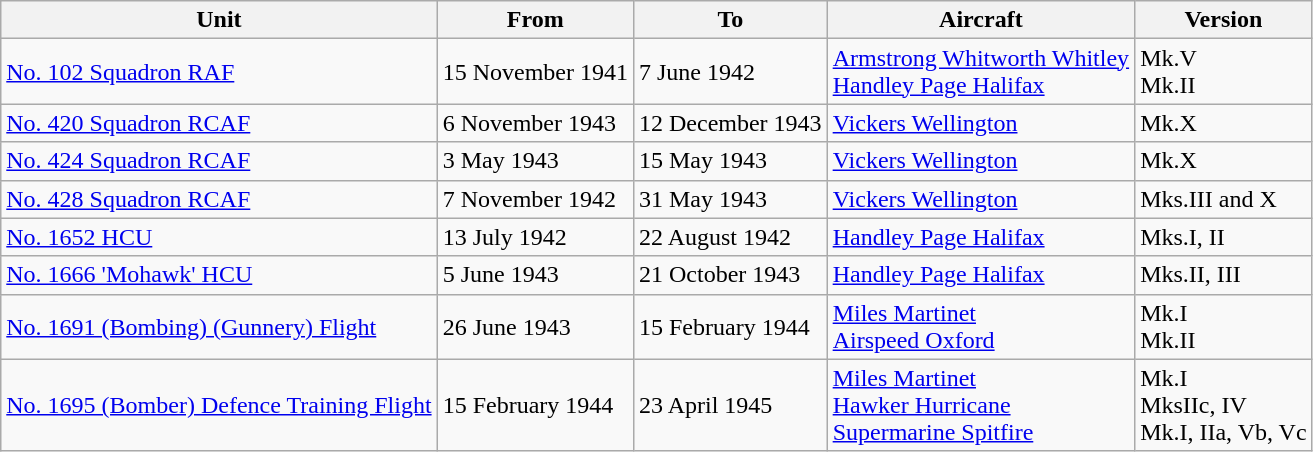<table class="wikitable">
<tr>
<th>Unit</th>
<th>From</th>
<th>To</th>
<th>Aircraft</th>
<th>Version</th>
</tr>
<tr>
<td><a href='#'>No. 102 Squadron RAF</a></td>
<td>15 November 1941</td>
<td>7 June 1942</td>
<td><a href='#'>Armstrong Whitworth Whitley</a><br> <a href='#'>Handley Page Halifax</a></td>
<td>Mk.V<br> Mk.II</td>
</tr>
<tr>
<td><a href='#'>No. 420 Squadron RCAF</a></td>
<td>6 November 1943</td>
<td>12 December 1943</td>
<td><a href='#'>Vickers Wellington</a></td>
<td>Mk.X</td>
</tr>
<tr>
<td><a href='#'>No. 424 Squadron RCAF</a></td>
<td>3 May 1943</td>
<td>15 May 1943</td>
<td><a href='#'>Vickers Wellington</a></td>
<td>Mk.X</td>
</tr>
<tr>
<td><a href='#'>No. 428 Squadron RCAF</a></td>
<td>7 November 1942</td>
<td>31 May 1943</td>
<td><a href='#'>Vickers Wellington</a></td>
<td>Mks.III and X</td>
</tr>
<tr>
<td><a href='#'>No. 1652 HCU</a></td>
<td>13 July 1942</td>
<td>22 August 1942</td>
<td><a href='#'>Handley Page Halifax</a></td>
<td>Mks.I, II</td>
</tr>
<tr>
<td><a href='#'>No. 1666 'Mohawk' HCU</a></td>
<td>5 June 1943</td>
<td>21 October 1943</td>
<td><a href='#'>Handley Page Halifax</a></td>
<td>Mks.II, III</td>
</tr>
<tr>
<td><a href='#'>No. 1691 (Bombing) (Gunnery) Flight</a></td>
<td>26 June 1943</td>
<td>15 February 1944</td>
<td><a href='#'>Miles Martinet</a><br> <a href='#'>Airspeed Oxford</a></td>
<td>Mk.I<br> Mk.II</td>
</tr>
<tr>
<td><a href='#'>No. 1695 (Bomber) Defence Training Flight</a></td>
<td>15 February 1944</td>
<td>23 April 1945</td>
<td><a href='#'>Miles Martinet</a><br> <a href='#'>Hawker Hurricane</a><br> <a href='#'>Supermarine Spitfire</a></td>
<td>Mk.I<br> MksIIc, IV<br> Mk.I, IIa, Vb, Vc</td>
</tr>
</table>
